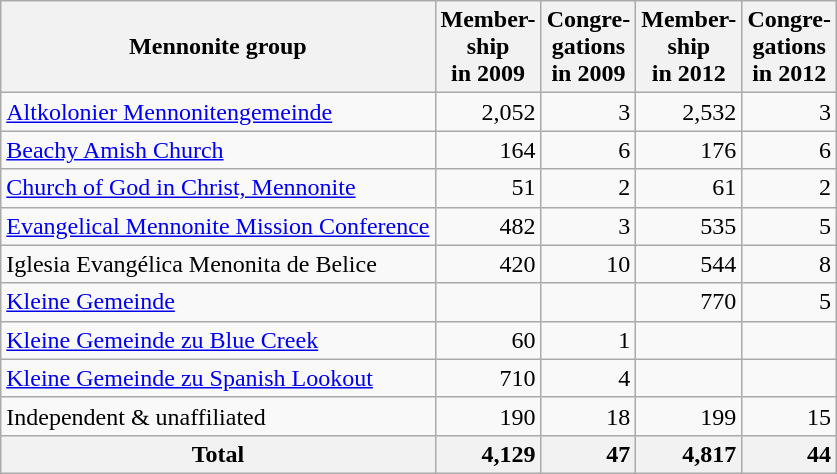<table class="wikitable sortable">
<tr>
<th>Mennonite group</th>
<th>Member-<br> ship<br>in 2009</th>
<th>Congre-<br>gations<br>in 2009</th>
<th>Member- <br> ship<br>in 2012</th>
<th>Congre-<br>gations<br>in 2012</th>
</tr>
<tr>
<td><a href='#'>Altkolonier Mennonitengemeinde</a></td>
<td align="right">2,052</td>
<td align="right">3</td>
<td style="text-align: right;">2,532</td>
<td style="text-align: right;">3</td>
</tr>
<tr>
<td><a href='#'>Beachy Amish Church</a></td>
<td align="right">164</td>
<td align="right">6</td>
<td style="text-align: right;">176</td>
<td style="text-align: right;">6</td>
</tr>
<tr>
<td><a href='#'>Church of God in Christ, Mennonite</a></td>
<td align="right">51</td>
<td align="right">2</td>
<td style="text-align: right;">61</td>
<td style="text-align: right;">2</td>
</tr>
<tr>
<td><a href='#'>Evangelical Mennonite Mission Conference</a></td>
<td align="right">482</td>
<td align="right">3</td>
<td style="text-align: right;">535</td>
<td style="text-align: right;">5</td>
</tr>
<tr>
<td>Iglesia Evangélica Menonita de Belice</td>
<td align="right">420</td>
<td align="right">10</td>
<td style="text-align: right;">544</td>
<td style="text-align: right;">8</td>
</tr>
<tr>
<td><a href='#'>Kleine Gemeinde</a></td>
<td></td>
<td></td>
<td style="text-align: right;">770</td>
<td style="text-align: right;">5</td>
</tr>
<tr>
<td><a href='#'>Kleine Gemeinde zu Blue Creek</a></td>
<td align="right">60</td>
<td align="right">1</td>
<td></td>
<td></td>
</tr>
<tr>
<td><a href='#'>Kleine Gemeinde zu Spanish Lookout</a></td>
<td align="right">710</td>
<td align="right">4</td>
<td></td>
<td></td>
</tr>
<tr>
<td>Independent & unaffiliated</td>
<td align="right">190</td>
<td align="right">18</td>
<td style="text-align: right;">199</td>
<td style="text-align: right;">15</td>
</tr>
<tr class="sortbottom">
<th>Total</th>
<th style="text-align: right;">4,129</th>
<th style="text-align: right;">47</th>
<th style="text-align: right;">4,817</th>
<th style="text-align: right;">44</th>
</tr>
</table>
